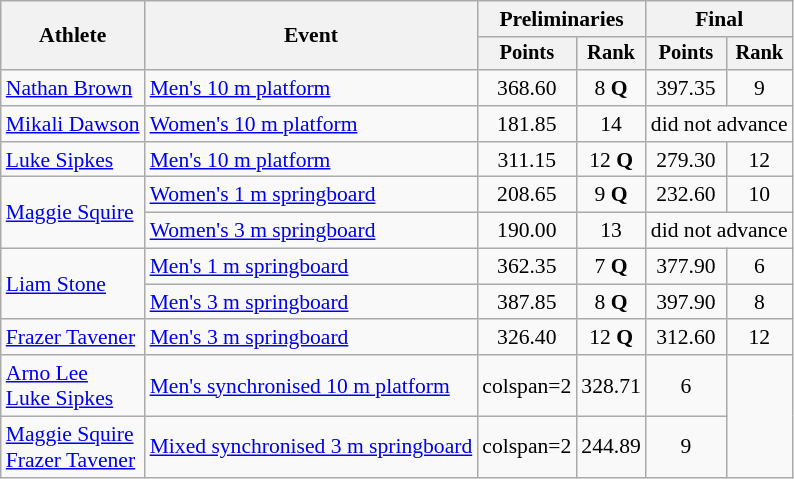<table class="wikitable" style="font-size:90%; text-align:center">
<tr>
<th rowspan=2>Athlete</th>
<th rowspan=2>Event</th>
<th colspan=2>Preliminaries</th>
<th colspan=2>Final</th>
</tr>
<tr style="font-size:95%">
<th>Points</th>
<th>Rank</th>
<th>Points</th>
<th>Rank</th>
</tr>
<tr>
<td align=left><a href='#'>Nathan Brown</a></td>
<td align=left><a href='#'>Men's 10 m platform</a></td>
<td>368.60</td>
<td>8 <strong>Q</strong></td>
<td>397.35</td>
<td>9</td>
</tr>
<tr>
<td align=left><a href='#'>Mikali Dawson</a></td>
<td align=left><a href='#'>Women's 10 m platform</a></td>
<td>181.85</td>
<td>14</td>
<td colspan=2>did not advance</td>
</tr>
<tr>
<td align=left><a href='#'>Luke Sipkes</a></td>
<td align=left><a href='#'>Men's 10 m platform</a></td>
<td>311.15</td>
<td>12 <strong>Q</strong></td>
<td>279.30</td>
<td>12</td>
</tr>
<tr>
<td align=left rowspan=2><a href='#'>Maggie Squire</a></td>
<td align=left><a href='#'>Women's 1 m springboard</a></td>
<td>208.65</td>
<td>9 <strong>Q</strong></td>
<td>232.60</td>
<td>10</td>
</tr>
<tr>
<td align=left><a href='#'>Women's 3 m springboard</a></td>
<td>190.00</td>
<td>13</td>
<td colspan=2>did not advance</td>
</tr>
<tr>
<td align=left rowspan=2><a href='#'>Liam Stone</a></td>
<td align=left><a href='#'>Men's 1 m springboard</a></td>
<td>362.35</td>
<td>7 <strong>Q</strong></td>
<td>377.90</td>
<td>6</td>
</tr>
<tr>
<td align=left><a href='#'>Men's 3 m springboard</a></td>
<td>387.85</td>
<td>8 <strong>Q</strong></td>
<td>397.90</td>
<td>8</td>
</tr>
<tr>
<td align=left><a href='#'>Frazer Tavener</a></td>
<td align=left><a href='#'>Men's 3 m springboard</a></td>
<td>326.40</td>
<td>12 <strong>Q</strong></td>
<td>312.60</td>
<td>12</td>
</tr>
<tr>
<td align=left><a href='#'>Arno Lee</a><br><a href='#'>Luke Sipkes</a></td>
<td align=left><a href='#'>Men's synchronised 10 m platform</a></td>
<td>colspan=2 </td>
<td>328.71</td>
<td>6</td>
</tr>
<tr>
<td align=left><a href='#'>Maggie Squire</a><br><a href='#'>Frazer Tavener</a></td>
<td align=left><a href='#'>Mixed synchronised 3 m springboard</a></td>
<td>colspan=2 </td>
<td>244.89</td>
<td>9</td>
</tr>
</table>
